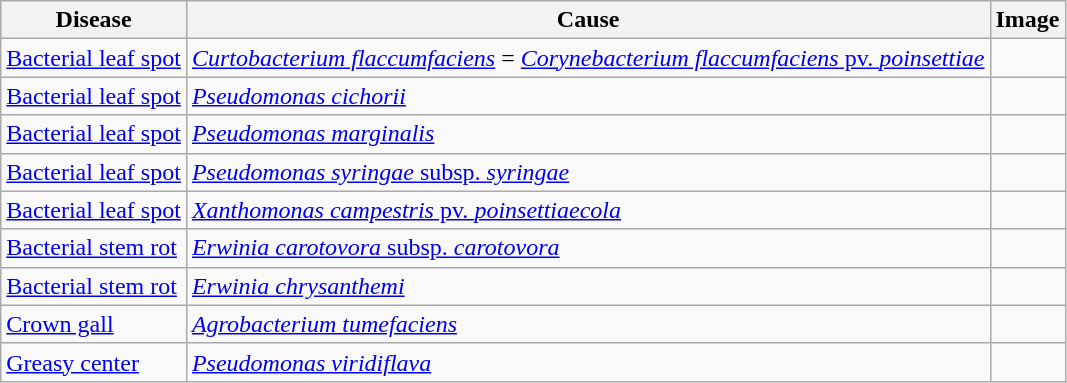<table class="wikitable collapsible sortable">
<tr>
<th>Disease</th>
<th>Cause</th>
<th>Image</th>
</tr>
<tr>
<td><a href='#'>Bacterial leaf spot</a></td>
<td><em><a href='#'>Curtobacterium flaccumfaciens</a></em> = <a href='#'><em>Corynebacterium flaccumfaciens</em> pv. <em>poinsettiae</em></a></td>
<td></td>
</tr>
<tr>
<td><a href='#'>Bacterial leaf spot</a></td>
<td><em><a href='#'>Pseudomonas cichorii</a></em></td>
<td></td>
</tr>
<tr>
<td><a href='#'>Bacterial leaf spot</a></td>
<td><em><a href='#'>Pseudomonas marginalis</a></em></td>
<td><br></td>
</tr>
<tr>
<td><a href='#'>Bacterial leaf spot</a></td>
<td><a href='#'><em>Pseudomonas syringae</em> subsp. <em>syringae</em></a></td>
<td></td>
</tr>
<tr>
<td><a href='#'>Bacterial leaf spot</a></td>
<td><a href='#'><em>Xanthomonas campestris</em> pv. <em>poinsettiaecola</em></a></td>
<td></td>
</tr>
<tr>
<td><a href='#'>Bacterial stem rot</a></td>
<td><a href='#'><em>Erwinia carotovora</em> subsp. <em>carotovora</em></a></td>
<td><br></td>
</tr>
<tr>
<td><a href='#'>Bacterial stem rot</a></td>
<td><em><a href='#'>Erwinia chrysanthemi</a></em></td>
<td></td>
</tr>
<tr>
<td><a href='#'>Crown gall</a></td>
<td><em><a href='#'>Agrobacterium tumefaciens</a></em></td>
<td></td>
</tr>
<tr>
<td><a href='#'>Greasy center</a></td>
<td><em><a href='#'>Pseudomonas viridiflava</a></em></td>
<td></td>
</tr>
</table>
